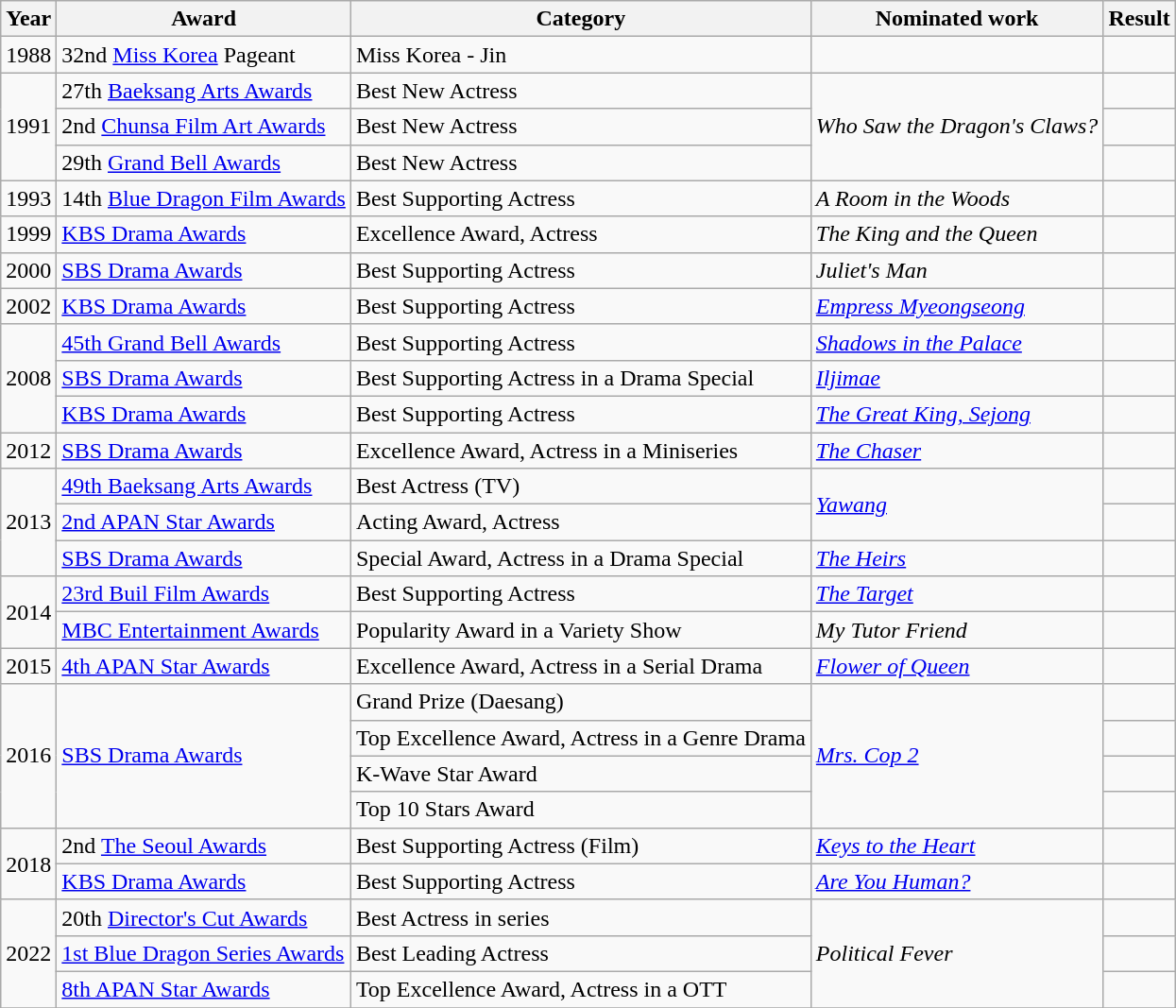<table class="wikitable sortable">
<tr>
<th>Year</th>
<th>Award</th>
<th>Category</th>
<th>Nominated work</th>
<th>Result</th>
</tr>
<tr>
<td>1988</td>
<td>32nd <a href='#'>Miss Korea</a> Pageant</td>
<td>Miss Korea - Jin</td>
<td></td>
<td></td>
</tr>
<tr>
<td rowspan=3>1991</td>
<td>27th <a href='#'>Baeksang Arts Awards</a></td>
<td>Best New Actress</td>
<td rowspan=3><em>Who Saw the Dragon's Claws?</em></td>
<td></td>
</tr>
<tr>
<td>2nd <a href='#'>Chunsa Film Art Awards</a></td>
<td>Best New Actress</td>
<td></td>
</tr>
<tr>
<td>29th <a href='#'>Grand Bell Awards</a></td>
<td>Best New Actress</td>
<td></td>
</tr>
<tr>
<td>1993</td>
<td>14th <a href='#'>Blue Dragon Film Awards</a></td>
<td>Best Supporting Actress</td>
<td><em>A Room in the Woods</em></td>
<td></td>
</tr>
<tr>
<td>1999</td>
<td><a href='#'>KBS Drama Awards</a></td>
<td>Excellence Award, Actress</td>
<td><em>The King and the Queen</em></td>
<td></td>
</tr>
<tr>
<td>2000</td>
<td><a href='#'>SBS Drama Awards</a></td>
<td>Best Supporting Actress</td>
<td><em>Juliet's Man</em></td>
<td></td>
</tr>
<tr>
<td>2002</td>
<td><a href='#'>KBS Drama Awards</a></td>
<td>Best Supporting Actress</td>
<td><em><a href='#'>Empress Myeongseong</a></em></td>
<td></td>
</tr>
<tr>
<td rowspan="3">2008</td>
<td><a href='#'>45th Grand Bell Awards</a></td>
<td>Best Supporting Actress</td>
<td><em><a href='#'>Shadows in the Palace</a></em></td>
<td></td>
</tr>
<tr>
<td><a href='#'>SBS Drama Awards</a></td>
<td>Best Supporting Actress in a Drama Special</td>
<td><em><a href='#'>Iljimae</a></em></td>
<td></td>
</tr>
<tr>
<td><a href='#'>KBS Drama Awards</a></td>
<td>Best Supporting Actress</td>
<td><em><a href='#'>The Great King, Sejong</a></em></td>
<td></td>
</tr>
<tr>
<td>2012</td>
<td><a href='#'>SBS Drama Awards</a></td>
<td>Excellence Award, Actress in a Miniseries</td>
<td><em><a href='#'>The Chaser</a></em></td>
<td></td>
</tr>
<tr>
<td rowspan="3">2013</td>
<td><a href='#'>49th Baeksang Arts Awards</a></td>
<td>Best Actress (TV)</td>
<td rowspan=2><em><a href='#'>Yawang</a></em></td>
<td></td>
</tr>
<tr>
<td><a href='#'>2nd APAN Star Awards</a></td>
<td>Acting Award, Actress</td>
<td></td>
</tr>
<tr>
<td><a href='#'>SBS Drama Awards</a></td>
<td>Special Award, Actress in a Drama Special</td>
<td><em><a href='#'>The Heirs</a></em></td>
<td></td>
</tr>
<tr>
<td rowspan="2">2014</td>
<td><a href='#'>23rd Buil Film Awards</a></td>
<td>Best Supporting Actress</td>
<td><em><a href='#'>The Target</a></em></td>
<td></td>
</tr>
<tr>
<td><a href='#'>MBC Entertainment Awards</a></td>
<td>Popularity Award in a Variety Show</td>
<td><em>My Tutor Friend</em></td>
<td></td>
</tr>
<tr>
<td>2015</td>
<td><a href='#'>4th APAN Star Awards</a></td>
<td>Excellence Award, Actress in a Serial Drama</td>
<td><em><a href='#'>Flower of Queen</a></em></td>
<td></td>
</tr>
<tr>
<td rowspan=4>2016</td>
<td rowspan=4><a href='#'>SBS Drama Awards</a></td>
<td>Grand Prize (Daesang)</td>
<td rowspan=4><em><a href='#'>Mrs. Cop 2</a></em></td>
<td></td>
</tr>
<tr>
<td>Top Excellence Award, Actress in a Genre Drama</td>
<td></td>
</tr>
<tr>
<td>K-Wave Star Award</td>
<td></td>
</tr>
<tr>
<td>Top 10 Stars Award</td>
<td></td>
</tr>
<tr>
<td rowspan=2>2018</td>
<td>2nd <a href='#'>The Seoul Awards</a></td>
<td>Best Supporting Actress (Film)</td>
<td><em><a href='#'>Keys to the Heart</a></em></td>
<td></td>
</tr>
<tr>
<td><a href='#'>KBS Drama Awards</a></td>
<td>Best Supporting Actress</td>
<td><em><a href='#'>Are You Human?</a></em></td>
<td></td>
</tr>
<tr>
<td rowspan=3>2022</td>
<td>20th <a href='#'>Director's Cut Awards</a></td>
<td>Best Actress in series</td>
<td rowspan=3><em>Political Fever</em></td>
<td></td>
</tr>
<tr>
<td><a href='#'>1st Blue Dragon Series Awards</a>  </td>
<td>Best Leading Actress</td>
<td></td>
</tr>
<tr>
<td><a href='#'>8th APAN Star Awards</a></td>
<td>Top Excellence Award, Actress in a OTT</td>
<td></td>
</tr>
<tr>
</tr>
</table>
